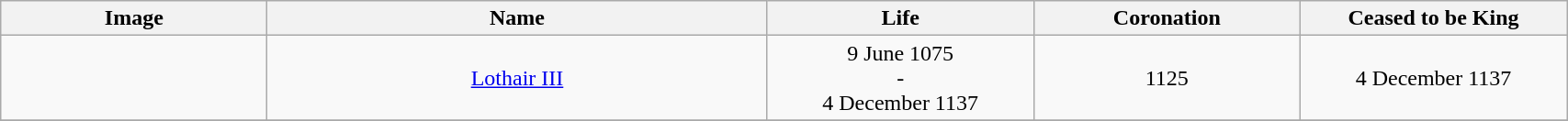<table width=90% class="wikitable">
<tr>
<th width=8%>Image</th>
<th width=15%>Name</th>
<th width=8%>Life</th>
<th width=8%>Coronation</th>
<th width=8%>Ceased to be King</th>
</tr>
<tr>
<td align="center"></td>
<td align="center"><a href='#'>Lothair III</a></td>
<td align="center">9 June 1075<br>-<br>4 December 1137</td>
<td align="center">1125</td>
<td align="center">4 December 1137</td>
</tr>
<tr>
</tr>
</table>
